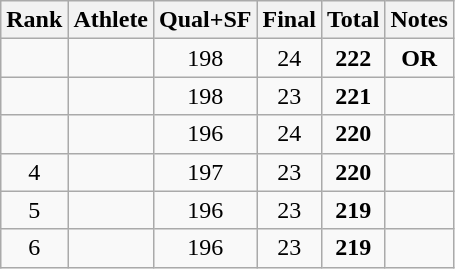<table class="wikitable sortable" style="text-align: center">
<tr>
<th>Rank</th>
<th>Athlete</th>
<th>Qual+SF</th>
<th>Final</th>
<th>Total</th>
<th>Notes</th>
</tr>
<tr>
<td></td>
<td align=left></td>
<td>198</td>
<td>24</td>
<td><strong>222</strong></td>
<td><strong>OR</strong></td>
</tr>
<tr>
<td></td>
<td align=left></td>
<td>198</td>
<td>23</td>
<td><strong>221</strong></td>
<td></td>
</tr>
<tr>
<td></td>
<td align=left></td>
<td>196</td>
<td>24</td>
<td><strong>220</strong></td>
<td></td>
</tr>
<tr>
<td>4</td>
<td align=left></td>
<td>197</td>
<td>23</td>
<td><strong>220</strong></td>
<td></td>
</tr>
<tr>
<td>5</td>
<td align=left></td>
<td>196</td>
<td>23</td>
<td><strong>219</strong></td>
<td></td>
</tr>
<tr>
<td>6</td>
<td align=left></td>
<td>196</td>
<td>23</td>
<td><strong>219</strong></td>
<td></td>
</tr>
</table>
